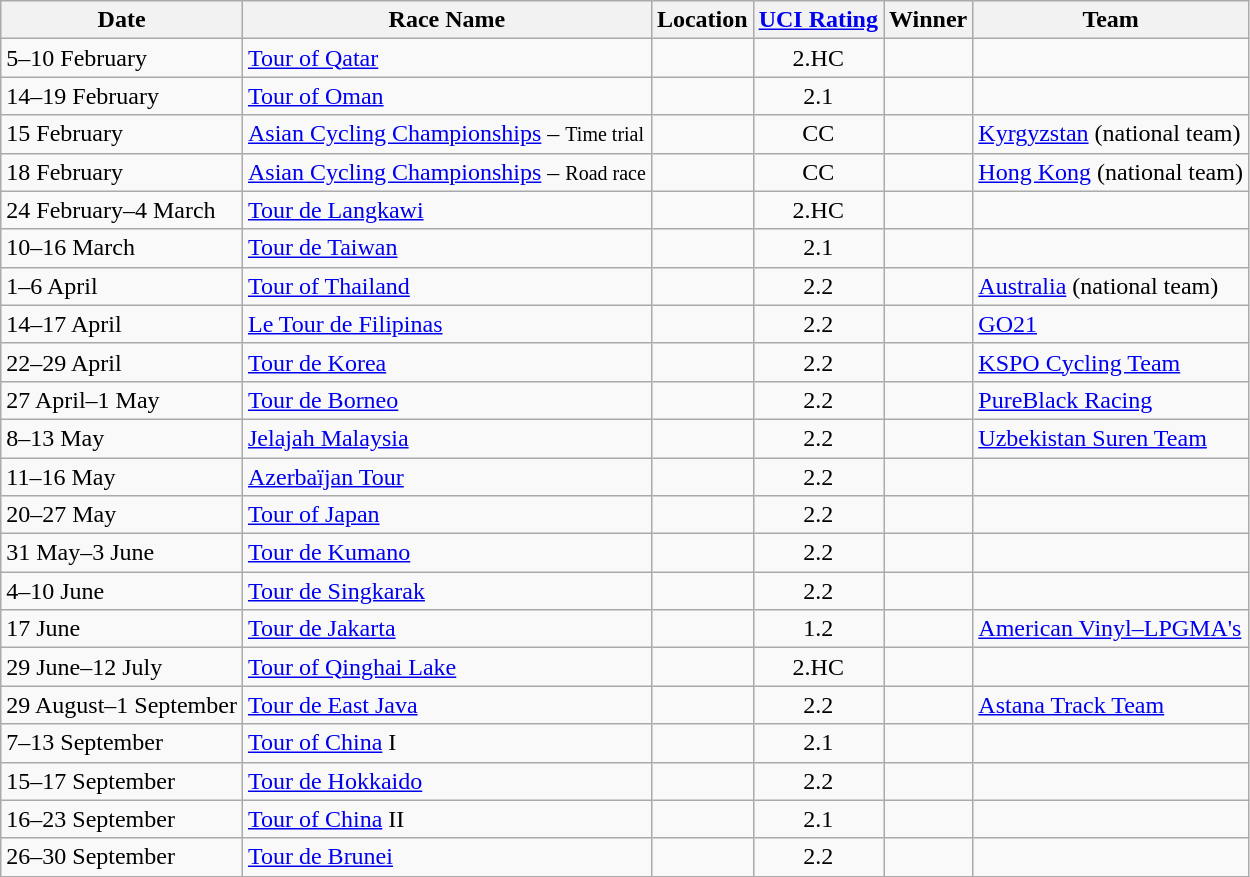<table class="wikitable sortable">
<tr>
<th>Date</th>
<th>Race Name</th>
<th>Location</th>
<th><a href='#'>UCI Rating</a></th>
<th>Winner</th>
<th>Team</th>
</tr>
<tr>
<td>5–10 February</td>
<td><a href='#'>Tour of Qatar</a></td>
<td></td>
<td align=center>2.HC</td>
<td></td>
<td></td>
</tr>
<tr>
<td>14–19 February</td>
<td><a href='#'>Tour of Oman</a></td>
<td></td>
<td align=center>2.1</td>
<td></td>
<td></td>
</tr>
<tr>
<td>15 February</td>
<td><a href='#'>Asian Cycling Championships</a> – <small>Time trial</small></td>
<td></td>
<td align=center>CC</td>
<td></td>
<td><a href='#'>Kyrgyzstan</a> (national team)</td>
</tr>
<tr>
<td>18 February</td>
<td><a href='#'>Asian Cycling Championships</a> – <small>Road race</small></td>
<td></td>
<td align=center>CC</td>
<td></td>
<td><a href='#'>Hong Kong</a> (national team)</td>
</tr>
<tr>
<td>24 February–4 March</td>
<td><a href='#'>Tour de Langkawi</a></td>
<td></td>
<td align=center>2.HC</td>
<td></td>
<td></td>
</tr>
<tr>
<td>10–16 March</td>
<td><a href='#'>Tour de Taiwan</a></td>
<td></td>
<td align=center>2.1</td>
<td></td>
<td></td>
</tr>
<tr>
<td>1–6 April</td>
<td><a href='#'>Tour of Thailand</a></td>
<td></td>
<td align=center>2.2</td>
<td></td>
<td><a href='#'>Australia</a> (national team)</td>
</tr>
<tr>
<td>14–17 April</td>
<td><a href='#'>Le Tour de Filipinas</a></td>
<td></td>
<td align=center>2.2</td>
<td></td>
<td><a href='#'>GO21</a></td>
</tr>
<tr>
<td>22–29 April</td>
<td><a href='#'>Tour de Korea</a></td>
<td></td>
<td align=center>2.2</td>
<td></td>
<td><a href='#'>KSPO Cycling Team</a></td>
</tr>
<tr>
<td>27 April–1 May</td>
<td><a href='#'>Tour de Borneo</a></td>
<td></td>
<td align=center>2.2</td>
<td></td>
<td><a href='#'>PureBlack Racing</a></td>
</tr>
<tr>
<td>8–13 May</td>
<td><a href='#'>Jelajah Malaysia</a></td>
<td></td>
<td align=center>2.2</td>
<td></td>
<td><a href='#'>Uzbekistan Suren Team</a></td>
</tr>
<tr>
<td>11–16 May</td>
<td><a href='#'>Azerbaïjan Tour</a></td>
<td></td>
<td align=center>2.2</td>
<td></td>
<td></td>
</tr>
<tr>
<td>20–27 May</td>
<td><a href='#'>Tour of Japan</a></td>
<td></td>
<td align=center>2.2</td>
<td></td>
<td></td>
</tr>
<tr>
<td>31 May–3 June</td>
<td><a href='#'>Tour de Kumano</a></td>
<td></td>
<td align=center>2.2</td>
<td></td>
<td></td>
</tr>
<tr>
<td>4–10 June</td>
<td><a href='#'>Tour de Singkarak</a></td>
<td></td>
<td align=center>2.2</td>
<td></td>
<td></td>
</tr>
<tr>
<td>17 June</td>
<td><a href='#'>Tour de Jakarta</a></td>
<td></td>
<td align=center>1.2</td>
<td></td>
<td><a href='#'>American Vinyl–LPGMA's</a></td>
</tr>
<tr>
<td>29 June–12 July</td>
<td><a href='#'>Tour of Qinghai Lake</a></td>
<td></td>
<td align=center>2.HC</td>
<td></td>
<td></td>
</tr>
<tr>
<td>29 August–1 September</td>
<td><a href='#'>Tour de East Java</a></td>
<td></td>
<td align=center>2.2</td>
<td></td>
<td><a href='#'>Astana Track Team</a></td>
</tr>
<tr>
<td>7–13 September</td>
<td><a href='#'>Tour of China</a> I</td>
<td></td>
<td align=center>2.1</td>
<td></td>
<td></td>
</tr>
<tr>
<td>15–17 September</td>
<td><a href='#'>Tour de Hokkaido</a></td>
<td></td>
<td align=center>2.2</td>
<td></td>
<td></td>
</tr>
<tr>
<td>16–23 September</td>
<td><a href='#'>Tour of China</a> II</td>
<td></td>
<td align=center>2.1</td>
<td></td>
<td></td>
</tr>
<tr>
<td>26–30 September</td>
<td><a href='#'>Tour de Brunei</a></td>
<td></td>
<td align=center>2.2</td>
<td></td>
<td></td>
</tr>
</table>
